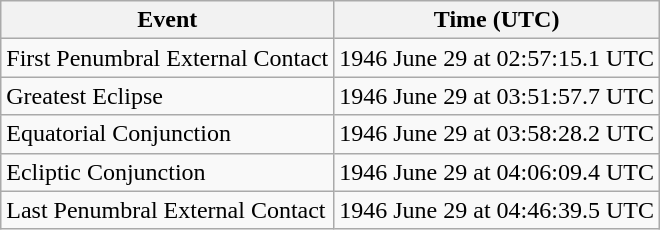<table class="wikitable" align="left" style="margin:0 1em 0.5em 0">
<tr>
<th>Event</th>
<th>Time (UTC)</th>
</tr>
<tr>
<td>First Penumbral External Contact</td>
<td>1946 June 29 at 02:57:15.1 UTC</td>
</tr>
<tr>
<td>Greatest Eclipse</td>
<td>1946 June 29 at 03:51:57.7 UTC</td>
</tr>
<tr>
<td>Equatorial Conjunction</td>
<td>1946 June 29 at 03:58:28.2 UTC</td>
</tr>
<tr>
<td>Ecliptic Conjunction</td>
<td>1946 June 29 at 04:06:09.4 UTC</td>
</tr>
<tr>
<td>Last Penumbral External Contact</td>
<td>1946 June 29 at 04:46:39.5 UTC</td>
</tr>
</table>
